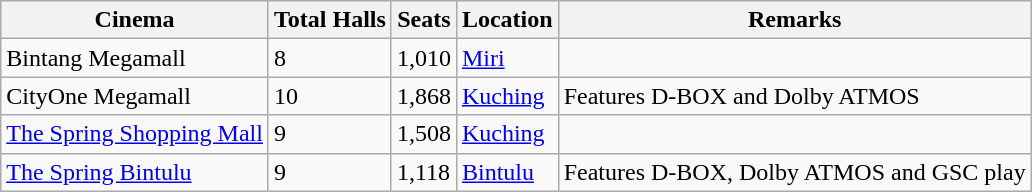<table class="wikitable">
<tr>
<th>Cinema</th>
<th>Total Halls</th>
<th>Seats</th>
<th>Location</th>
<th>Remarks</th>
</tr>
<tr>
<td>Bintang Megamall</td>
<td>8</td>
<td>1,010</td>
<td><a href='#'>Miri</a></td>
<td></td>
</tr>
<tr>
<td>CityOne Megamall</td>
<td>10</td>
<td>1,868</td>
<td><a href='#'>Kuching</a></td>
<td>Features D-BOX and Dolby ATMOS</td>
</tr>
<tr>
<td><a href='#'>The Spring Shopping Mall</a></td>
<td>9</td>
<td>1,508</td>
<td><a href='#'>Kuching</a></td>
<td></td>
</tr>
<tr>
<td><a href='#'>The Spring Bintulu</a></td>
<td>9</td>
<td>1,118</td>
<td><a href='#'>Bintulu</a></td>
<td>Features D-BOX, Dolby ATMOS and GSC play</td>
</tr>
</table>
